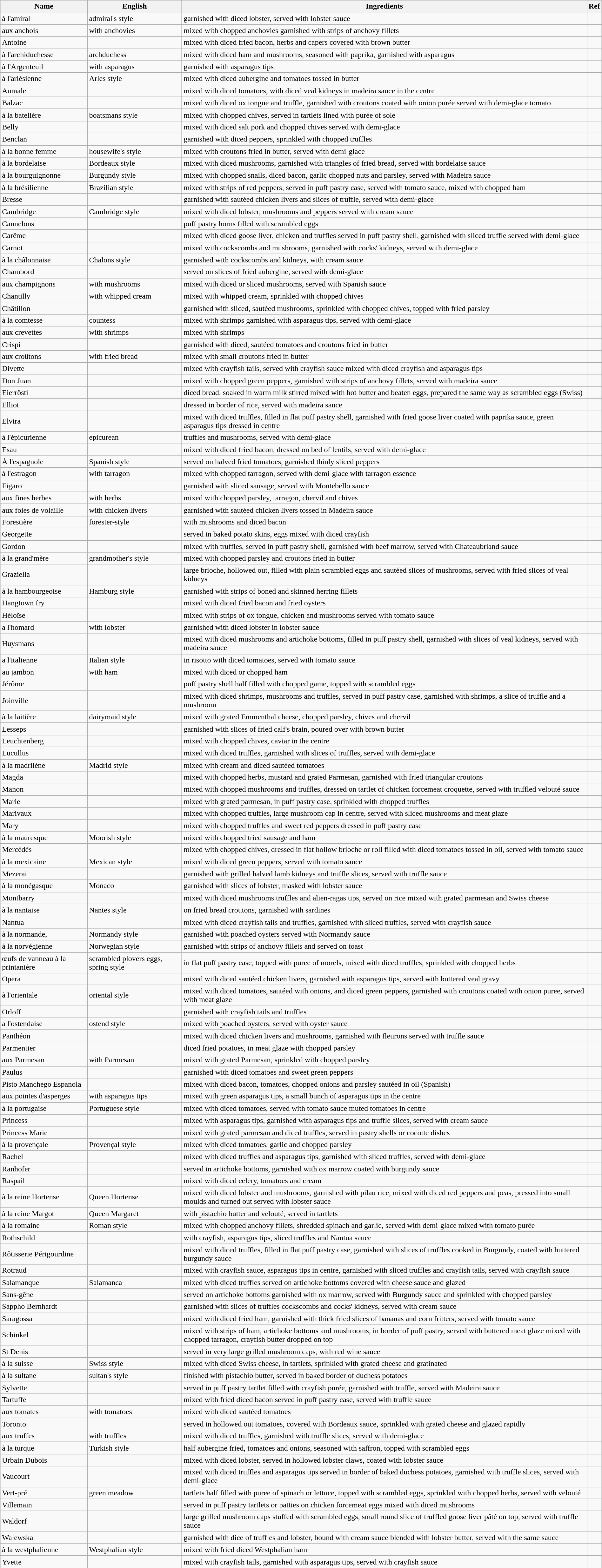<table class="wikitable plainrowheaders" style="text-align: left; margin-right: 0;">
<tr>
<th scope="col">Name</th>
<th scope="col">English</th>
<th scope="col">Ingredients</th>
<th scope="col">Ref</th>
</tr>
<tr>
<td>à l'amiral</td>
<td>admiral's style</td>
<td>garnished with diced lobster, served with lobster sauce</td>
<td></td>
</tr>
<tr>
<td>aux anchois</td>
<td>with anchovies</td>
<td>mixed with chopped anchovies garnished with strips of anchovy fillets</td>
<td></td>
</tr>
<tr>
<td>Antoine</td>
<td></td>
<td>mixed with diced fried bacon, herbs and capers covered with brown butter</td>
<td></td>
</tr>
<tr>
<td>à l'archiduchesse</td>
<td>archduchess</td>
<td>mixed with diced ham and mushrooms, seasoned with paprika, garnished with asparagus</td>
<td></td>
</tr>
<tr>
<td>à l'Argenteuil</td>
<td>with asparagus</td>
<td>garnished with asparagus tips</td>
<td></td>
</tr>
<tr>
<td>à l'arlésienne</td>
<td>Arles style</td>
<td>mixed with diced aubergine and tomatoes tossed in butter</td>
<td></td>
</tr>
<tr>
<td>Aumale</td>
<td></td>
<td>mixed with diced tomatoes, with diced veal kidneys in madeira sauce in the centre</td>
<td></td>
</tr>
<tr>
<td>Balzac</td>
<td></td>
<td>mixed with diced ox tongue and truffle, garnished with croutons coated with onion purée served with demi-glace tomato</td>
<td></td>
</tr>
<tr>
<td>à la batelière</td>
<td>boatsmans style</td>
<td>mixed with chopped chives, served in tartlets lined with purée of sole</td>
<td></td>
</tr>
<tr>
<td>Belly</td>
<td></td>
<td>mixed with diced salt pork and chopped chives served with demi-glace</td>
<td></td>
</tr>
<tr>
<td>Benclan</td>
<td></td>
<td>garnished with diced peppers, sprinkled with chopped truffles</td>
<td></td>
</tr>
<tr>
<td>à la bonne femme</td>
<td>housewife's style</td>
<td>mixed with croutons fried in butter, served with demi-glace</td>
<td></td>
</tr>
<tr>
<td>à la bordelaise</td>
<td>Bordeaux style</td>
<td>mixed with diced mushrooms, garnished with triangles of fried bread, served with bordelaise sauce</td>
<td></td>
</tr>
<tr>
<td>à la bourguignonne</td>
<td>Burgundy style</td>
<td>mixed with chopped snails, diced bacon, garlic chopped nuts and parsley, served with Madeira sauce</td>
<td></td>
</tr>
<tr>
<td>à la brésilienne</td>
<td>Brazilian style</td>
<td>mixed with strips of red peppers, served in puff pastry case, served with tomato sauce, mixed with chopped ham</td>
<td></td>
</tr>
<tr>
<td>Bresse</td>
<td></td>
<td>garnished with sautéed chicken livers and slices of truffle, served with demi-glace</td>
<td></td>
</tr>
<tr>
<td>Cambridge</td>
<td>Cambridge style</td>
<td>mixed with diced lobster, mushrooms and peppers served with cream sauce</td>
<td></td>
</tr>
<tr>
<td>Cannelons</td>
<td></td>
<td>puff pastry horns filled with scrambled eggs</td>
<td></td>
</tr>
<tr>
<td>Carême</td>
<td></td>
<td>mixed with diced goose liver, chicken and truffles served in puff pastry shell, garnished with sliced truffle served with demi-glace</td>
<td></td>
</tr>
<tr>
<td>Carnot</td>
<td></td>
<td>mixed with cockscombs and mushrooms, garnished with cocks' kidneys, served with demi-glace</td>
<td></td>
</tr>
<tr>
<td>à la châlonnaise</td>
<td>Chalons style</td>
<td>garnished with cockscombs and kidneys, with cream sauce</td>
<td></td>
</tr>
<tr>
<td>Chambord</td>
<td></td>
<td>served on slices of fried aubergine, served with demi-glace</td>
<td></td>
</tr>
<tr>
<td>aux champignons</td>
<td>with mushrooms</td>
<td>mixed with diced or sliced mushrooms, served with Spanish sauce</td>
<td></td>
</tr>
<tr>
<td>Chantilly</td>
<td>with whipped cream</td>
<td>mixed with whipped cream, sprinkled with chopped chives</td>
<td></td>
</tr>
<tr>
<td>Châtillon</td>
<td></td>
<td>garnished with sliced, sautéed mushrooms, sprinkled with chopped chives, topped with fried parsley</td>
<td></td>
</tr>
<tr>
<td>à la comtesse</td>
<td>countess</td>
<td>mixed with shrimps garnished with asparagus tips, served with demi-glace</td>
<td></td>
</tr>
<tr>
<td>aux crevettes</td>
<td>with shrimps</td>
<td>mixed with shrimps</td>
<td></td>
</tr>
<tr>
<td>Crispi</td>
<td></td>
<td>garnished with diced, sautéed tomatoes and croutons fried in butter</td>
<td></td>
</tr>
<tr>
<td>aux croûtons</td>
<td>with fried bread</td>
<td>mixed with small croutons fried in butter</td>
<td></td>
</tr>
<tr>
<td>Divette</td>
<td></td>
<td>mixed with crayfish tails, served with crayfish sauce mixed with diced crayfish and asparagus tips</td>
<td></td>
</tr>
<tr>
<td>Don Juan</td>
<td></td>
<td>mixed with chopped green peppers, garnished with strips of anchovy fillets, served with madeira sauce</td>
<td></td>
</tr>
<tr>
<td>Eierrösti</td>
<td></td>
<td>diced bread, soaked in warm milk stirred mixed with hot butter and beaten eggs, prepared the same way as scrambled eggs (Swiss)</td>
<td></td>
</tr>
<tr>
<td>Elliot</td>
<td></td>
<td>dressed in border of rice, served with madeira sauce</td>
<td></td>
</tr>
<tr>
<td>Elvira</td>
<td></td>
<td>mixed with diced truffles, filled in flat puff pastry shell, garnished with fried goose liver coated with paprika sauce, green asparagus tips dressed in centre</td>
<td></td>
</tr>
<tr>
<td>à  l'épicurienne</td>
<td>epicurean</td>
<td>truffles and mushrooms, served with demi-glace</td>
<td></td>
</tr>
<tr>
<td>Esau</td>
<td></td>
<td>mixed with diced fried bacon, dressed on bed of lentils, served with demi-glace</td>
<td></td>
</tr>
<tr>
<td>À l'espagnole</td>
<td>Spanish style</td>
<td>served on halved fried tomatoes, garnished thinly sliced peppers</td>
<td></td>
</tr>
<tr>
<td>à l'estragon</td>
<td>with tarragon</td>
<td>mixed with chopped tarragon, served with demi-glace with tarragon essence</td>
<td></td>
</tr>
<tr>
<td>Figaro</td>
<td></td>
<td>garnished with sliced sausage, served with Montebello sauce</td>
<td></td>
</tr>
<tr>
<td>aux fines herbes</td>
<td>with herbs</td>
<td>mixed with chopped parsley, tarragon, chervil and chives</td>
<td></td>
</tr>
<tr>
<td>aux foies de volaille</td>
<td>with chicken livers</td>
<td>garnished with sautéed chicken livers tossed in Madeira sauce</td>
<td></td>
</tr>
<tr>
<td>Forestière</td>
<td>forester-style</td>
<td>with mushrooms and diced bacon</td>
<td></td>
</tr>
<tr>
<td>Georgette</td>
<td></td>
<td>served in baked potato skins, eggs mixed with diced crayfish</td>
<td></td>
</tr>
<tr>
<td>Gordon</td>
<td></td>
<td>mixed with truffles, served in puff pastry shell, garnished with beef marrow, served with Chateaubriand sauce</td>
<td></td>
</tr>
<tr>
<td>à la grand'mère</td>
<td>grandmother's style</td>
<td>mixed with chopped parsley and croutons fried in butter</td>
<td></td>
</tr>
<tr>
<td>Graziella</td>
<td></td>
<td>large brioche, hollowed out, filled with plain scrambled eggs and sautéed slices of mushrooms, served with fried slices of veal kidneys</td>
<td></td>
</tr>
<tr>
<td>à la hambourgeoise</td>
<td>Hamburg style</td>
<td>garnished with strips of boned and skinned herring fillets</td>
<td></td>
</tr>
<tr>
<td>Hangtown fry</td>
<td></td>
<td>mixed with diced fried bacon and fried oysters</td>
<td></td>
</tr>
<tr>
<td>Héloïse</td>
<td></td>
<td>mixed with strips of ox tongue, chicken and mushrooms served with tomato sauce</td>
<td></td>
</tr>
<tr>
<td>a l'homard</td>
<td>with lobster</td>
<td>garnished with diced lobster in lobster sauce</td>
<td></td>
</tr>
<tr>
<td>Huysmans</td>
<td></td>
<td>mixed with diced mushrooms and artichoke bottoms, filled in puff pastry shell, garnished with slices of veal kidneys, served with madeira sauce</td>
<td></td>
</tr>
<tr>
<td>a l'italienne</td>
<td>Italian style</td>
<td>in risotto with diced tomatoes, served with tomato sauce</td>
<td></td>
</tr>
<tr>
<td>au jambon</td>
<td>with ham</td>
<td>mixed with diced or chopped ham</td>
<td></td>
</tr>
<tr>
<td>Jérôme</td>
<td></td>
<td>puff pastry shell half filled with chopped game, topped with scrambled eggs</td>
<td></td>
</tr>
<tr>
<td>Joinville</td>
<td></td>
<td>mixed with diced shrimps, mushrooms and truffles, served in puff pastry case, garnished with shrimps, a slice of truffle and a mushroom</td>
<td></td>
</tr>
<tr>
<td>à la laitière</td>
<td>dairymaid style</td>
<td>mixed with grated Emmenthal cheese, chopped parsley, chives and chervil</td>
<td></td>
</tr>
<tr>
<td>Lesseps</td>
<td></td>
<td>garnished with slices of fried calf's brain, poured over with brown butter</td>
<td></td>
</tr>
<tr>
<td>Leuchtenberg</td>
<td></td>
<td>mixed with chopped chives, caviar in the centre</td>
<td></td>
</tr>
<tr>
<td>Lucullus</td>
<td></td>
<td>mixed with diced truffles, garnished with slices of truffles, served with demi-glace</td>
<td></td>
</tr>
<tr>
<td>à la madrilène</td>
<td>Madrid style</td>
<td>mixed with cream and diced sautéed tomatoes</td>
<td></td>
</tr>
<tr>
<td>Magda</td>
<td></td>
<td>mixed with chopped herbs, mustard and grated Parmesan, garnished with fried triangular croutons</td>
<td></td>
</tr>
<tr>
<td>Manon</td>
<td></td>
<td>mixed with chopped mushrooms and truffles, dressed on tartlet of chicken forcemeat croquette, served with truffled velouté sauce</td>
<td></td>
</tr>
<tr>
<td>Marie</td>
<td></td>
<td>mixed with grated parmesan, in puff pastry case, sprinkled with chopped truffles</td>
<td></td>
</tr>
<tr>
<td>Marivaux</td>
<td></td>
<td>mixed with chopped truffles, large mushroom cap in centre, served with sliced mushrooms and meat glaze</td>
<td></td>
</tr>
<tr>
<td>Mary</td>
<td></td>
<td>mixed with chopped truffles and sweet red peppers dressed in puff pastry case</td>
<td></td>
</tr>
<tr>
<td>à la mauresque</td>
<td>Moorish style</td>
<td>mixed with chopped tried sausage and ham</td>
<td></td>
</tr>
<tr>
<td>Mercédès</td>
<td></td>
<td>mixed with chopped chives, dressed in flat hollow brioche or roll filled with diced tomatoes tossed in oil, served with tomato sauce</td>
<td></td>
</tr>
<tr>
<td>à la mexicaine</td>
<td>Mexican style</td>
<td>mixed with diced green peppers, served with tomato sauce</td>
<td></td>
</tr>
<tr>
<td>Mezerai</td>
<td></td>
<td>garnished with grilled halved lamb kidneys and truffle slices, served with truffle sauce</td>
<td></td>
</tr>
<tr>
<td>à la monégasque</td>
<td>Monaco</td>
<td>garnished with slices of lobster, masked with lobster sauce</td>
<td></td>
</tr>
<tr>
<td>Montbarry</td>
<td></td>
<td>mixed with diced mushrooms truffles and alien-ragas tips, served on rice mixed with grated parmesan and Swiss cheese</td>
<td></td>
</tr>
<tr>
<td>à la nantaise</td>
<td>Nantes style</td>
<td>on fried bread croutons, garnished with sardines</td>
<td></td>
</tr>
<tr>
<td>Nantua</td>
<td></td>
<td>mixed with diced crayfish tails and truffles, garnished with sliced truffles, served with crayfish sauce</td>
<td></td>
</tr>
<tr>
<td>à la normande,</td>
<td>Normandy style</td>
<td>garnished with poached oysters served with Normandy sauce</td>
<td></td>
</tr>
<tr>
<td>à la norvégienne</td>
<td>Norwegian style</td>
<td>garnished with strips of anchovy fillets and served on toast</td>
<td></td>
</tr>
<tr>
<td>œufs de vanneau à la printanière</td>
<td>scrambled plovers eggs, spring style</td>
<td>in flat puff pastry case, topped with puree of morels, mixed with diced truffles, sprinkled with chopped herbs</td>
<td></td>
</tr>
<tr>
<td>Opera</td>
<td></td>
<td>mixed with diced sautéed chicken livers, garnished with asparagus tips, served with buttered veal gravy</td>
<td></td>
</tr>
<tr>
<td>à l'orientale</td>
<td>oriental style</td>
<td>mixed with diced tomatoes, sautéed with onions, and diced green peppers, garnished with croutons coated with onion puree, served with meat glaze</td>
<td></td>
</tr>
<tr>
<td>Orloff</td>
<td></td>
<td>garnished with crayfish tails and truffles</td>
<td></td>
</tr>
<tr>
<td>a l'ostendaise</td>
<td>ostend style</td>
<td>mixed with poached oysters, served with oyster sauce</td>
<td></td>
</tr>
<tr>
<td>Panthéon</td>
<td></td>
<td>mixed with diced chicken livers and mushrooms, garnished with fleurons served with truffle sauce</td>
<td></td>
</tr>
<tr>
<td>Parmentier</td>
<td></td>
<td>diced fried potatoes, in meat glaze with chopped parsley</td>
<td></td>
</tr>
<tr>
<td>aux Parmesan</td>
<td>with Parmesan</td>
<td>mixed with grated Parmesan, sprinkled with chopped parsley</td>
<td></td>
</tr>
<tr>
<td>Paulus</td>
<td></td>
<td>garnished with diced tomatoes and sweet green peppers</td>
<td></td>
</tr>
<tr>
<td>Pisto Manchego Espanola</td>
<td></td>
<td>mixed with diced bacon, tomatoes, chopped onions and parsley sautéed in oil (Spanish)</td>
<td></td>
</tr>
<tr>
<td>aux pointes d'asperges</td>
<td>with asparagus tips</td>
<td>mixed with green asparagus tips, a small bunch of asparagus tips in the centre</td>
<td></td>
</tr>
<tr>
<td>à la portugaise</td>
<td>Portuguese style</td>
<td>mixed with diced tomatoes, served with tomato sauce muted tomatoes in centre</td>
<td></td>
</tr>
<tr>
<td>Princess</td>
<td></td>
<td>mixed with asparagus tips, garnished with asparagus tips and truffle slices, served with cream sauce</td>
<td></td>
</tr>
<tr>
<td>Princess Marie</td>
<td></td>
<td>mixed with grated parmesan and diced truffles, served in pastry shells or cocotte dishes</td>
<td></td>
</tr>
<tr>
<td>à la provençale</td>
<td>Provençal style</td>
<td>mixed with diced tomatoes, garlic and chopped parsley</td>
<td></td>
</tr>
<tr>
<td>Rachel</td>
<td></td>
<td>mixed with diced truffles and asparagus tips, garnished with sliced truffles, served with demi-glace</td>
<td></td>
</tr>
<tr>
<td>Ranhofer</td>
<td></td>
<td>served in artichoke bottoms, garnished with ox marrow coated with burgundy sauce</td>
<td></td>
</tr>
<tr>
<td>Raspail</td>
<td></td>
<td>mixed with diced celery, tomatoes and cream</td>
<td></td>
</tr>
<tr>
<td>à la reine Hortense</td>
<td>Queen Hortense</td>
<td>mixed with diced lobster and mushrooms, garnished with pilau rice, mixed with diced red peppers and peas, pressed into small moulds and turned out served with lobster sauce</td>
<td></td>
</tr>
<tr>
<td>à la reine Margot</td>
<td>Queen Margaret</td>
<td>with pistachio butter and velouté, served in tartlets</td>
<td></td>
</tr>
<tr>
<td>à la romaine</td>
<td>Roman style</td>
<td>mixed with chopped anchovy fillets, shredded spinach and garlic, served with demi-glace mixed with tomato purée</td>
<td></td>
</tr>
<tr>
<td>Rothschild</td>
<td></td>
<td>with crayfish, asparagus tips, sliced truffles and Nantua sauce</td>
<td></td>
</tr>
<tr>
<td>Rôtisserie Périgourdine</td>
<td></td>
<td>mixed with diced truffles, filled in flat puff pastry case, garnished with slices of truffles cooked in Burgundy, coated with buttered burgundy sauce</td>
<td></td>
</tr>
<tr>
<td>Rotraud</td>
<td></td>
<td>mixed with crayfish sauce, asparagus tips in centre, garnished with sliced truffles and crayfish tails, served with crayfish sauce</td>
<td></td>
</tr>
<tr>
<td>Salamanque</td>
<td>Salamanca</td>
<td>mixed with diced truffles served on artichoke bottoms covered with cheese sauce and glazed</td>
<td></td>
</tr>
<tr>
<td>Sans-gêne</td>
<td></td>
<td>served on artichoke bottoms garnished with ox marrow, served with Burgundy sauce and sprinkled with chopped parsley</td>
<td></td>
</tr>
<tr>
<td>Sappho Bernhardt</td>
<td></td>
<td>garnished with slices of truffles cockscombs and cocks' kidneys, served with cream sauce</td>
<td></td>
</tr>
<tr>
<td>Saragossa</td>
<td></td>
<td>mixed with diced fried ham, garnished with thick fried slices of bananas and corn fritters, served with tomato sauce</td>
<td></td>
</tr>
<tr>
<td>Schinkel</td>
<td></td>
<td>mixed with strips of ham, artichoke bottoms and mushrooms, in border of puff pastry, served with buttered meat glaze mixed with chopped tarragon, crayfish butter dropped on top</td>
<td></td>
</tr>
<tr>
<td>St Denis</td>
<td></td>
<td>served in very large grilled mushroom caps, with red wine sauce</td>
<td></td>
</tr>
<tr>
<td>à la suisse</td>
<td>Swiss style</td>
<td>mixed with diced Swiss cheese, in tartlets, sprinkled with grated cheese and gratinated</td>
<td></td>
</tr>
<tr>
<td>à la sultane</td>
<td>sultan's style</td>
<td>finished with pistachio butter, served in baked border of duchess potatoes</td>
<td></td>
</tr>
<tr>
<td>Sylvette</td>
<td></td>
<td>served in puff pastry tartlet filled with crayfish purée, garnished with truffle, served with Madeira sauce</td>
<td></td>
</tr>
<tr>
<td>Tartuffe</td>
<td></td>
<td>mixed with fried diced bacon served in puff pastry case, served with truffle sauce</td>
<td></td>
</tr>
<tr>
<td>aux tomates</td>
<td>with tomatoes</td>
<td>mixed with diced sautéed tomatoes</td>
<td></td>
</tr>
<tr>
<td>Toronto</td>
<td></td>
<td>served in hollowed out tomatoes, covered with Bordeaux sauce, sprinkled with grated cheese and glazed rapidly</td>
<td></td>
</tr>
<tr>
<td>aux truffes</td>
<td>with truffles</td>
<td>mixed with diced truffles, garnished with truffle slices, served with demi-glace</td>
<td></td>
</tr>
<tr>
<td>à la turque</td>
<td>Turkish style</td>
<td>half aubergine fried, tomatoes and onions, seasoned with saffron, topped with scrambled eggs</td>
<td></td>
</tr>
<tr>
<td>Urbain Dubois</td>
<td></td>
<td>mixed with diced lobster, served in hollowed lobster claws, coated with lobster sauce</td>
<td></td>
</tr>
<tr>
<td>Vaucourt</td>
<td></td>
<td>mixed with diced truffles and asparagus tips served in border of baked duchess potatoes, garnished with truffle slices, served with demi-glace</td>
<td></td>
</tr>
<tr>
<td>Vert-pré</td>
<td>green meadow</td>
<td>tartlets half filled with puree of spinach or lettuce, topped with scrambled eggs, sprinkled with chopped herbs, served with velouté</td>
<td></td>
</tr>
<tr>
<td>Villemain</td>
<td></td>
<td>served in puff pastry tartlets or patties on chicken forcemeat eggs mixed with diced mushrooms</td>
<td></td>
</tr>
<tr>
<td>Waldorf</td>
<td></td>
<td>large grilled mushroom caps stuffed with scrambled eggs, small round slice of truffled goose liver pâté on top, served with truffle sauce</td>
<td></td>
</tr>
<tr>
<td>Walewska</td>
<td></td>
<td>garnished with dice of truffles and lobster, bound with cream sauce blended with lobster butter, served with the same sauce</td>
<td></td>
</tr>
<tr>
<td>à la westphalienne</td>
<td>Westphalian style</td>
<td>mixed with fried diced Westphalian ham</td>
<td></td>
</tr>
<tr>
<td>Yvette</td>
<td></td>
<td>mixed with crayfish tails, garnished with asparagus tips, served with crayfish sauce</td>
<td></td>
</tr>
</table>
